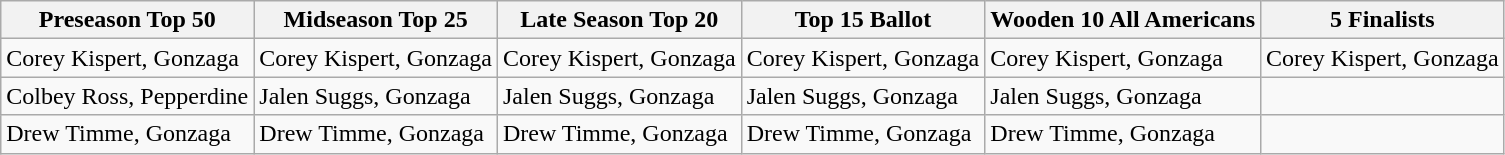<table class="wikitable">
<tr>
<th>Preseason Top 50</th>
<th>Midseason Top 25</th>
<th>Late Season Top 20</th>
<th>Top 15 Ballot</th>
<th>Wooden 10 All Americans</th>
<th>5 Finalists</th>
</tr>
<tr>
<td>Corey Kispert, Gonzaga</td>
<td>Corey Kispert, Gonzaga</td>
<td>Corey Kispert, Gonzaga</td>
<td>Corey Kispert, Gonzaga</td>
<td>Corey Kispert, Gonzaga</td>
<td>Corey Kispert, Gonzaga</td>
</tr>
<tr>
<td>Colbey Ross, Pepperdine</td>
<td>Jalen Suggs, Gonzaga</td>
<td>Jalen Suggs, Gonzaga</td>
<td>Jalen Suggs, Gonzaga</td>
<td>Jalen Suggs, Gonzaga</td>
<td></td>
</tr>
<tr>
<td>Drew Timme, Gonzaga</td>
<td>Drew Timme, Gonzaga</td>
<td>Drew Timme, Gonzaga</td>
<td>Drew Timme, Gonzaga</td>
<td>Drew Timme, Gonzaga</td>
<td></td>
</tr>
</table>
